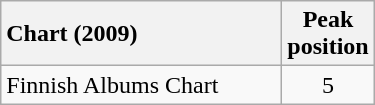<table class="wikitable">
<tr>
<th style="text-align:left; width:180px;">Chart (2009)</th>
<th align="left">Peak<br>position</th>
</tr>
<tr>
<td align="left">Finnish Albums Chart</td>
<td style="text-align:center;">5</td>
</tr>
</table>
